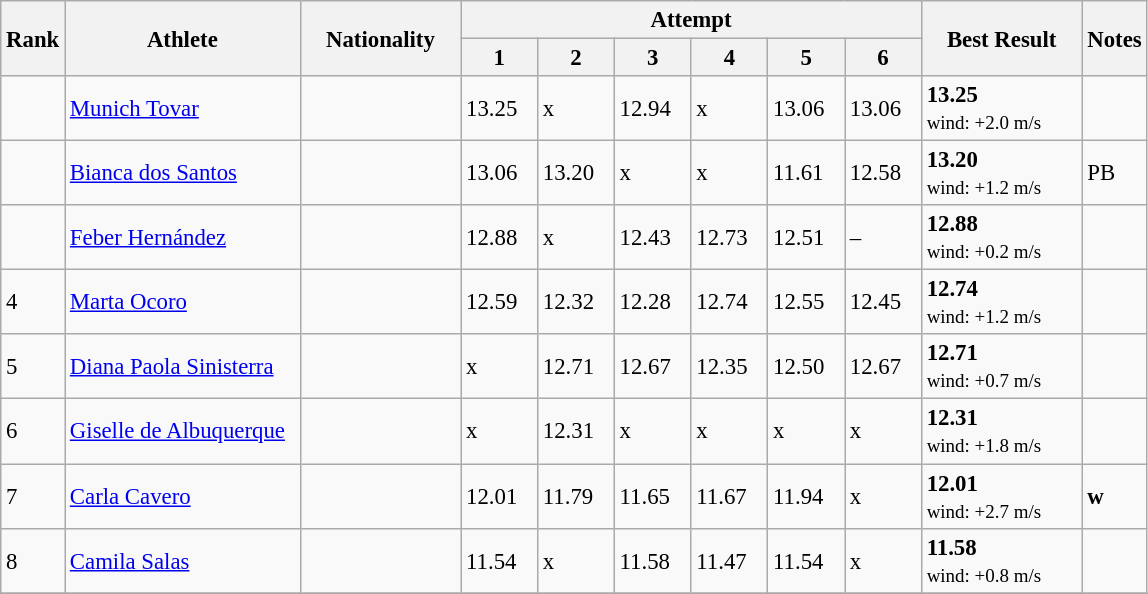<table class="wikitable" style="font-size:95%" style="width:35em;" style="text-align:center">
<tr>
<th rowspan=2>Rank</th>
<th rowspan=2 width=150>Athlete</th>
<th rowspan=2 width=100>Nationality</th>
<th colspan=6 width=300>Attempt</th>
<th rowspan=2 width=100>Best Result</th>
<th rowspan=2>Notes</th>
</tr>
<tr>
<th>1</th>
<th>2</th>
<th>3</th>
<th>4</th>
<th>5</th>
<th>6</th>
</tr>
<tr>
<td></td>
<td align=left><a href='#'>Munich Tovar</a></td>
<td align=left></td>
<td>13.25</td>
<td>x</td>
<td>12.94</td>
<td>x</td>
<td>13.06</td>
<td>13.06</td>
<td><strong>13.25</strong> <br> <small>wind: +2.0 m/s</small></td>
<td></td>
</tr>
<tr>
<td></td>
<td align=left><a href='#'>Bianca dos Santos</a></td>
<td align=left></td>
<td>13.06</td>
<td>13.20</td>
<td>x</td>
<td>x</td>
<td>11.61</td>
<td>12.58</td>
<td><strong>13.20</strong> <br> <small>wind: +1.2 m/s</small></td>
<td>PB</td>
</tr>
<tr>
<td></td>
<td align=left><a href='#'>Feber Hernández</a></td>
<td align=left></td>
<td>12.88</td>
<td>x</td>
<td>12.43</td>
<td>12.73</td>
<td>12.51</td>
<td>–</td>
<td><strong>12.88</strong> <br> <small>wind: +0.2 m/s</small></td>
<td></td>
</tr>
<tr>
<td>4</td>
<td align=left><a href='#'>Marta Ocoro</a></td>
<td align=left></td>
<td>12.59</td>
<td>12.32</td>
<td>12.28</td>
<td>12.74</td>
<td>12.55</td>
<td>12.45</td>
<td><strong>12.74</strong> <br> <small>wind: +1.2 m/s</small></td>
<td></td>
</tr>
<tr>
<td>5</td>
<td align=left><a href='#'>Diana Paola Sinisterra</a></td>
<td align=left></td>
<td>x</td>
<td>12.71</td>
<td>12.67</td>
<td>12.35</td>
<td>12.50</td>
<td>12.67</td>
<td><strong>12.71</strong> <br> <small>wind: +0.7 m/s</small></td>
<td></td>
</tr>
<tr>
<td>6</td>
<td align=left><a href='#'>Giselle de Albuquerque</a></td>
<td align=left></td>
<td>x</td>
<td>12.31</td>
<td>x</td>
<td>x</td>
<td>x</td>
<td>x</td>
<td><strong>12.31</strong> <br> <small>wind: +1.8 m/s</small></td>
<td></td>
</tr>
<tr>
<td>7</td>
<td align=left><a href='#'>Carla Cavero</a></td>
<td align=left></td>
<td>12.01</td>
<td>11.79</td>
<td>11.65</td>
<td>11.67</td>
<td>11.94</td>
<td>x</td>
<td><strong>12.01</strong> <br> <small>wind: +2.7 m/s</small></td>
<td><strong>w</strong></td>
</tr>
<tr>
<td>8</td>
<td align=left><a href='#'>Camila Salas</a></td>
<td align=left></td>
<td>11.54</td>
<td>x</td>
<td>11.58</td>
<td>11.47</td>
<td>11.54</td>
<td>x</td>
<td><strong>11.58</strong> <br> <small>wind: +0.8 m/s</small></td>
<td></td>
</tr>
<tr>
</tr>
</table>
